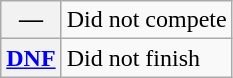<table class="wikitable">
<tr>
<th scope="row">—</th>
<td>Did not compete</td>
</tr>
<tr>
<th scope="row"><a href='#'>DNF</a></th>
<td>Did not finish</td>
</tr>
</table>
